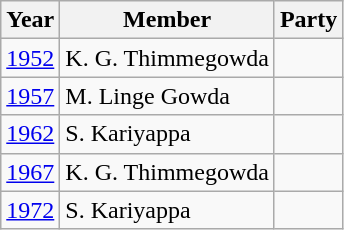<table class="wikitable sortable">
<tr>
<th>Year</th>
<th>Member</th>
<th colspan="2">Party</th>
</tr>
<tr>
<td><a href='#'>1952</a></td>
<td>K. G. Thimmegowda</td>
<td></td>
</tr>
<tr>
<td><a href='#'>1957</a></td>
<td>M. Linge Gowda</td>
<td></td>
</tr>
<tr>
<td><a href='#'>1962</a></td>
<td>S. Kariyappa</td>
<td></td>
</tr>
<tr>
<td><a href='#'>1967</a></td>
<td>K. G. Thimmegowda</td>
<td></td>
</tr>
<tr>
<td><a href='#'>1972</a></td>
<td>S. Kariyappa</td>
</tr>
</table>
